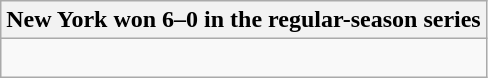<table class="wikitable collapsible collapsed">
<tr>
<th>New York won 6–0 in the regular-season series</th>
</tr>
<tr>
<td><br>




</td>
</tr>
</table>
